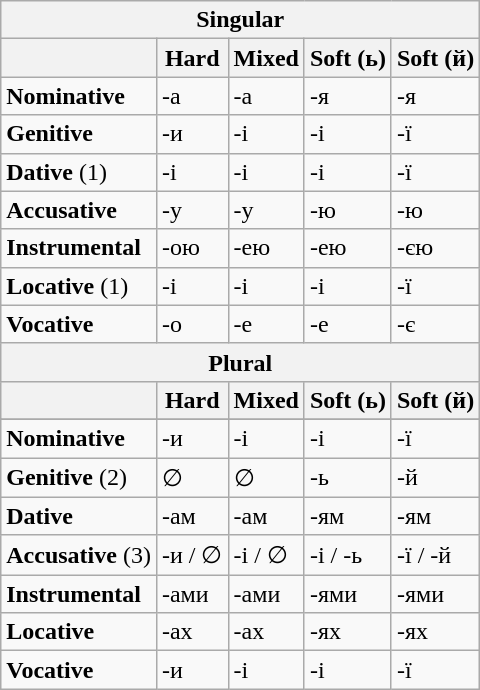<table class="wikitable" align=center>
<tr>
<th colspan="5">Singular</th>
</tr>
<tr>
<th></th>
<th>Hard</th>
<th>Mixed</th>
<th>Soft (ь)</th>
<th>Soft (й)</th>
</tr>
<tr>
<td><strong>Nominative</strong></td>
<td>-а</td>
<td>-а</td>
<td>-я</td>
<td>-я</td>
</tr>
<tr>
<td><strong>Genitive</strong></td>
<td>-и</td>
<td>-і</td>
<td>-і</td>
<td>-ї</td>
</tr>
<tr>
<td><strong>Dative</strong> (1)</td>
<td>-і</td>
<td>-і</td>
<td>-і</td>
<td>-ї</td>
</tr>
<tr>
<td><strong>Accusative</strong></td>
<td>-у</td>
<td>-у</td>
<td>-ю</td>
<td>-ю</td>
</tr>
<tr>
<td><strong>Instrumental</strong></td>
<td>-ою</td>
<td>-ею</td>
<td>-ею</td>
<td>-єю</td>
</tr>
<tr>
<td><strong>Locative</strong> (1)</td>
<td>-і</td>
<td>-і</td>
<td>-і</td>
<td>-ї</td>
</tr>
<tr>
<td><strong>Vocative</strong></td>
<td>-о</td>
<td>-е</td>
<td>-е</td>
<td>-є</td>
</tr>
<tr>
<th colspan="5">Plural</th>
</tr>
<tr>
<th></th>
<th>Hard</th>
<th>Mixed</th>
<th>Soft (ь)</th>
<th>Soft (й)</th>
</tr>
<tr>
</tr>
<tr>
<td><strong>Nominative</strong></td>
<td>-и</td>
<td>-і</td>
<td>-і</td>
<td>-ї</td>
</tr>
<tr>
<td><strong>Genitive</strong> (2)</td>
<td>∅</td>
<td>∅</td>
<td>-ь</td>
<td>-й</td>
</tr>
<tr>
<td><strong>Dative</strong></td>
<td>-ам</td>
<td>-ам</td>
<td>-ям</td>
<td>-ям</td>
</tr>
<tr>
<td><strong>Accusative</strong> (3)</td>
<td>-и / ∅</td>
<td>-і / ∅</td>
<td>-і / -ь</td>
<td>-ї / -й</td>
</tr>
<tr>
<td><strong>Instrumental</strong></td>
<td>-ами</td>
<td>-ами</td>
<td>-ями</td>
<td>-ями</td>
</tr>
<tr>
<td><strong>Locative</strong></td>
<td>-ах</td>
<td>-ах</td>
<td>-ях</td>
<td>-ях</td>
</tr>
<tr>
<td><strong>Vocative</strong></td>
<td>-и</td>
<td>-і</td>
<td>-і</td>
<td>-ї</td>
</tr>
</table>
